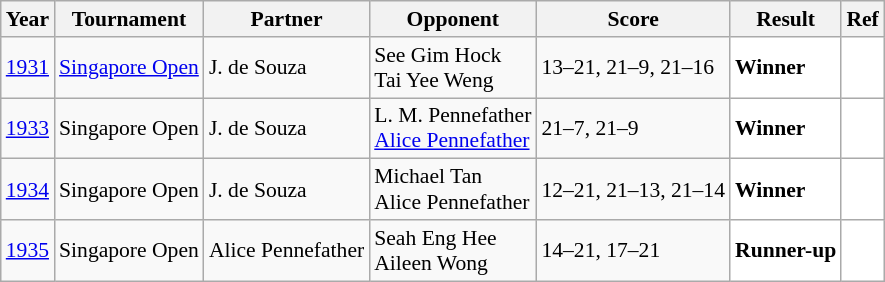<table class="sortable wikitable" style="font-size:90%;">
<tr>
<th>Year</th>
<th>Tournament</th>
<th>Partner</th>
<th>Opponent</th>
<th>Score</th>
<th>Result</th>
<th>Ref</th>
</tr>
<tr>
<td align="center"><a href='#'>1931</a></td>
<td><a href='#'>Singapore Open</a></td>
<td> J. de Souza</td>
<td> See Gim Hock<br> Tai Yee Weng</td>
<td>13–21, 21–9, 21–16</td>
<td style="text-align:left; background:white"> <strong>Winner</strong></td>
<td style="text-align:center; background:white"></td>
</tr>
<tr>
<td align="center"><a href='#'>1933</a></td>
<td>Singapore Open</td>
<td> J. de Souza</td>
<td> L. M. Pennefather<br> <a href='#'>Alice Pennefather</a></td>
<td>21–7, 21–9</td>
<td style="text-align:left; background:white"> <strong>Winner</strong></td>
<td style="text-align:center; background:white"></td>
</tr>
<tr>
<td align="center"><a href='#'>1934</a></td>
<td>Singapore Open</td>
<td> J. de Souza</td>
<td> Michael Tan<br> Alice Pennefather</td>
<td>12–21, 21–13, 21–14</td>
<td style="text-align:left; background:white"> <strong>Winner</strong></td>
<td style="text-align:center; background:white"></td>
</tr>
<tr>
<td align="center"><a href='#'>1935</a></td>
<td>Singapore Open</td>
<td> Alice Pennefather</td>
<td> Seah Eng Hee<br> Aileen Wong</td>
<td>14–21, 17–21</td>
<td style="text-align:left; background:white"> <strong>Runner-up</strong></td>
<td style="text-align:center; background:white"></td>
</tr>
</table>
